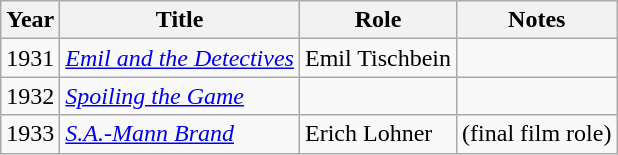<table class="wikitable">
<tr>
<th>Year</th>
<th>Title</th>
<th>Role</th>
<th>Notes</th>
</tr>
<tr>
<td>1931</td>
<td><em><a href='#'>Emil and the Detectives</a></em></td>
<td>Emil Tischbein</td>
<td></td>
</tr>
<tr>
<td>1932</td>
<td><em><a href='#'>Spoiling the Game</a></em></td>
<td></td>
<td></td>
</tr>
<tr>
<td>1933</td>
<td><em><a href='#'>S.A.-Mann Brand</a></em></td>
<td>Erich Lohner</td>
<td>(final film role)</td>
</tr>
</table>
